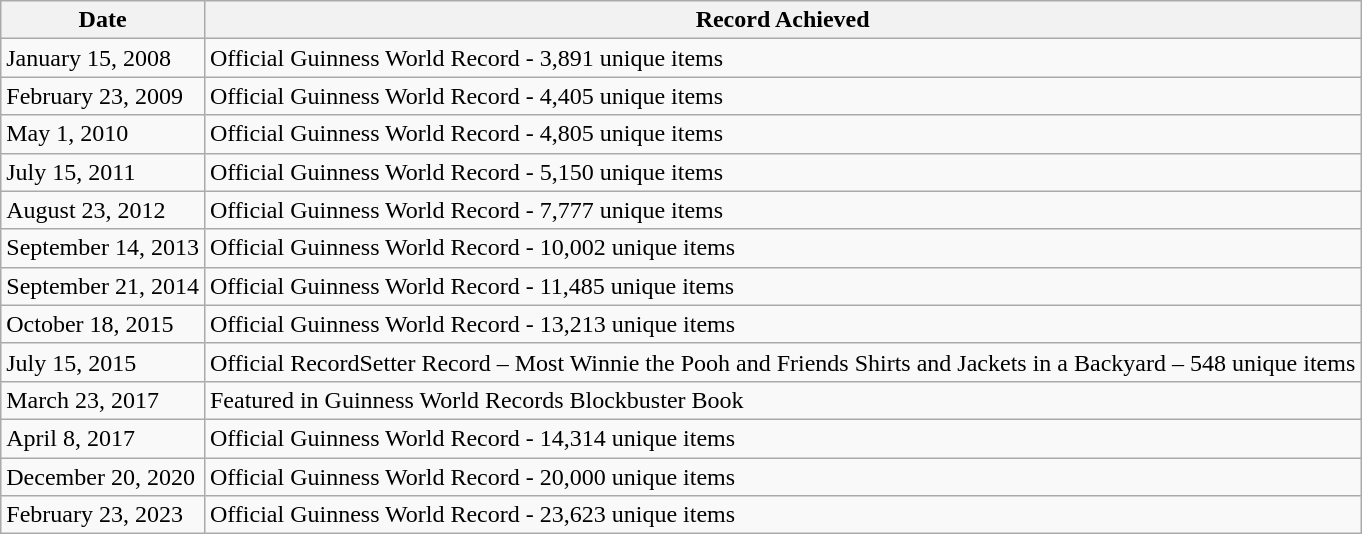<table class="wikitable">
<tr>
<th>Date</th>
<th>Record Achieved</th>
</tr>
<tr>
<td>January 15, 2008</td>
<td>Official Guinness World Record - 3,891 unique items</td>
</tr>
<tr>
<td>February 23, 2009</td>
<td>Official Guinness World Record - 4,405 unique items</td>
</tr>
<tr>
<td>May 1, 2010</td>
<td>Official Guinness World Record - 4,805 unique items</td>
</tr>
<tr>
<td>July 15, 2011</td>
<td>Official Guinness World Record - 5,150 unique items</td>
</tr>
<tr>
<td>August 23, 2012</td>
<td>Official Guinness World Record - 7,777 unique items</td>
</tr>
<tr>
<td>September 14, 2013</td>
<td>Official Guinness World Record - 10,002 unique items</td>
</tr>
<tr>
<td>September 21, 2014</td>
<td>Official Guinness World Record - 11,485 unique items</td>
</tr>
<tr>
<td>October 18, 2015</td>
<td>Official Guinness World Record - 13,213 unique items</td>
</tr>
<tr>
<td>July 15, 2015</td>
<td>Official RecordSetter Record – Most Winnie the Pooh and Friends Shirts and Jackets in a Backyard – 548 unique items</td>
</tr>
<tr>
<td>March 23, 2017</td>
<td>Featured in Guinness World Records Blockbuster Book</td>
</tr>
<tr>
<td>April 8, 2017</td>
<td>Official Guinness World Record - 14,314 unique items</td>
</tr>
<tr>
<td>December 20, 2020</td>
<td>Official Guinness World Record - 20,000 unique items</td>
</tr>
<tr>
<td>February 23, 2023</td>
<td>Official Guinness World Record - 23,623 unique items</td>
</tr>
</table>
